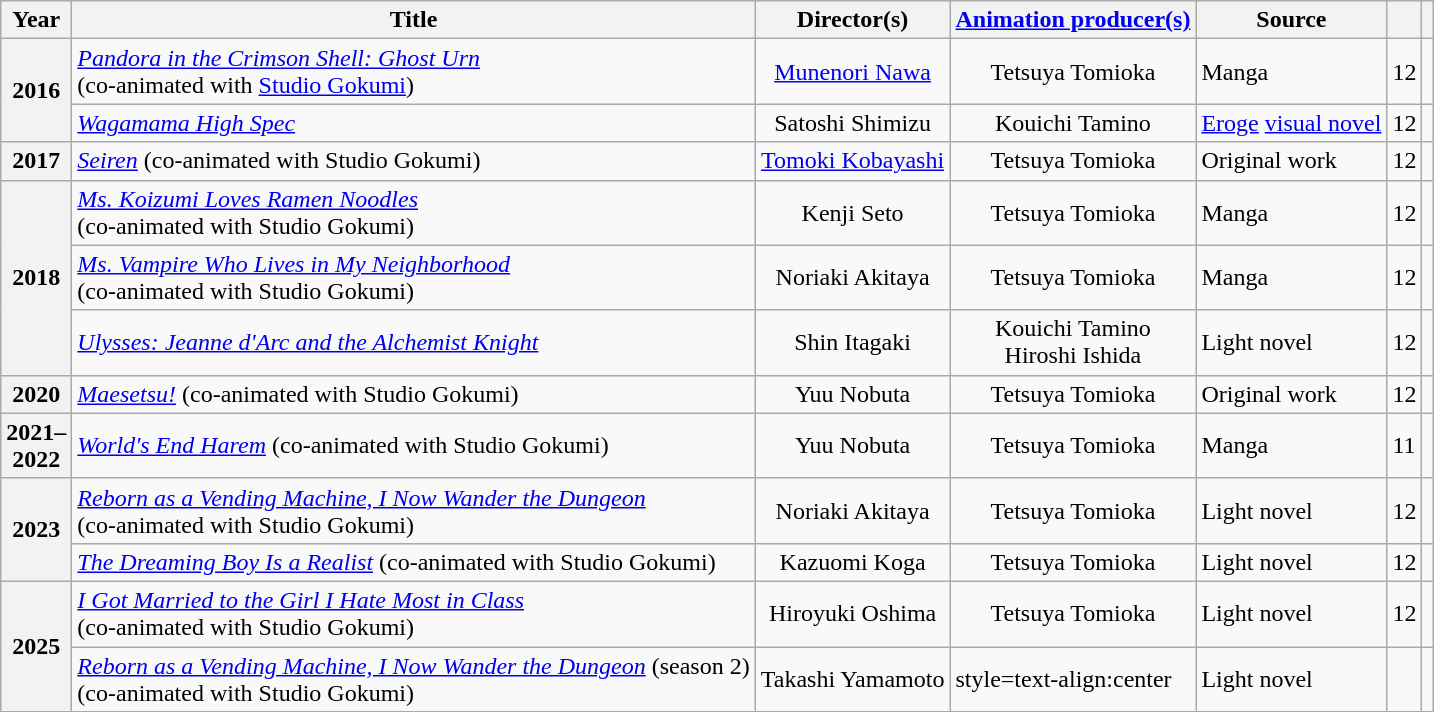<table class="wikitable sortable plainrowheaders">
<tr>
<th scope="col" class="unsortable" width=10>Year</th>
<th scope="col">Title</th>
<th scope="col">Director(s)</th>
<th scope="col"><a href='#'>Animation producer(s)</a></th>
<th scope="col">Source</th>
<th scope="col"></th>
<th scope="col" class="unsortable"></th>
</tr>
<tr>
<th scope="row" rowspan="2">2016</th>
<td><em><a href='#'>Pandora in the Crimson Shell: Ghost Urn</a></em><br>(co-animated with <a href='#'>Studio Gokumi</a>)</td>
<td style=text-align:center><a href='#'>Munenori Nawa</a></td>
<td style=text-align:center>Tetsuya Tomioka</td>
<td>Manga</td>
<td>12</td>
<td></td>
</tr>
<tr>
<td><em><a href='#'>Wagamama High Spec</a></em></td>
<td style=text-align:center>Satoshi Shimizu</td>
<td style=text-align:center>Kouichi Tamino</td>
<td><a href='#'>Eroge</a> <a href='#'>visual novel</a></td>
<td>12</td>
<td></td>
</tr>
<tr>
<th scope="row">2017</th>
<td><em><a href='#'>Seiren</a></em> (co-animated with Studio Gokumi)</td>
<td style=text-align:center><a href='#'>Tomoki Kobayashi</a></td>
<td style=text-align:center>Tetsuya Tomioka</td>
<td>Original work</td>
<td>12</td>
<td></td>
</tr>
<tr>
<th scope="row" rowspan="3">2018</th>
<td><em><a href='#'>Ms. Koizumi Loves Ramen Noodles</a></em><br>(co-animated with Studio Gokumi)</td>
<td style=text-align:center>Kenji Seto</td>
<td style=text-align:center>Tetsuya Tomioka</td>
<td>Manga</td>
<td>12</td>
<td></td>
</tr>
<tr>
<td><em><a href='#'>Ms. Vampire Who Lives in My Neighborhood</a></em><br>(co-animated with Studio Gokumi)</td>
<td style=text-align:center>Noriaki Akitaya</td>
<td style=text-align:center>Tetsuya Tomioka</td>
<td>Manga</td>
<td>12</td>
<td></td>
</tr>
<tr>
<td><em><a href='#'>Ulysses: Jeanne d'Arc and the Alchemist Knight</a></em></td>
<td style=text-align:center>Shin Itagaki</td>
<td style=text-align:center>Kouichi Tamino<br>Hiroshi Ishida</td>
<td>Light novel</td>
<td>12</td>
<td></td>
</tr>
<tr>
<th scope="row">2020</th>
<td><em><a href='#'>Maesetsu!</a></em> (co-animated with Studio Gokumi)</td>
<td style=text-align:center>Yuu Nobuta</td>
<td style=text-align:center>Tetsuya Tomioka</td>
<td>Original work</td>
<td>12</td>
<td></td>
</tr>
<tr>
<th scope="row">2021–2022</th>
<td><em><a href='#'>World's End Harem</a></em> (co-animated with Studio Gokumi)</td>
<td style=text-align:center>Yuu Nobuta</td>
<td style=text-align:center>Tetsuya Tomioka</td>
<td>Manga</td>
<td>11</td>
<td></td>
</tr>
<tr>
<th scope="row" rowspan="2">2023</th>
<td><em><a href='#'>Reborn as a Vending Machine, I Now Wander the Dungeon</a></em><br>(co-animated with Studio Gokumi)</td>
<td style=text-align:center>Noriaki Akitaya</td>
<td style=text-align:center>Tetsuya Tomioka</td>
<td>Light novel</td>
<td>12</td>
<td></td>
</tr>
<tr>
<td><em><a href='#'>The Dreaming Boy Is a Realist</a></em> (co-animated with Studio Gokumi)</td>
<td style=text-align:center>Kazuomi Koga</td>
<td style=text-align:center>Tetsuya Tomioka</td>
<td>Light novel</td>
<td>12</td>
<td></td>
</tr>
<tr>
<th scope="row" rowspan="2">2025</th>
<td><em><a href='#'>I Got Married to the Girl I Hate Most in Class</a></em><br>(co-animated with Studio Gokumi)</td>
<td style=text-align:center>Hiroyuki Oshima</td>
<td style=text-align:center>Tetsuya Tomioka</td>
<td>Light novel</td>
<td>12</td>
<td></td>
</tr>
<tr>
<td><em><a href='#'>Reborn as a Vending Machine, I Now Wander the Dungeon</a></em> (season 2)<br>(co-animated with Studio Gokumi)</td>
<td style=text-align:center>Takashi Yamamoto</td>
<td>style=text-align:center </td>
<td>Light novel</td>
<td></td>
<td></td>
</tr>
<tr>
</tr>
</table>
